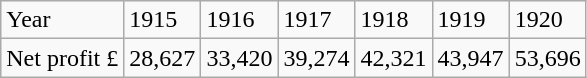<table class="wikitable">
<tr>
<td>Year</td>
<td>1915</td>
<td>1916</td>
<td>1917</td>
<td>1918</td>
<td>1919</td>
<td>1920</td>
</tr>
<tr>
<td>Net profit £</td>
<td>28,627</td>
<td>33,420</td>
<td>39,274</td>
<td>42,321</td>
<td>43,947</td>
<td>53,696</td>
</tr>
</table>
